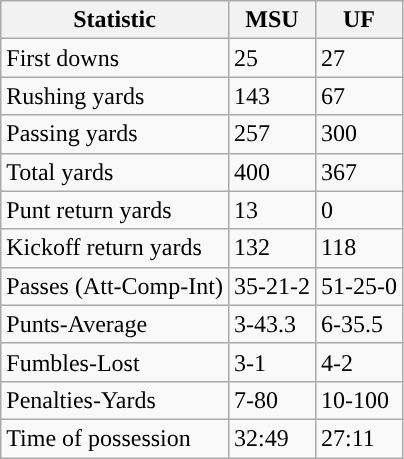<table class="wikitable">
<tr>
<th>Statistic</th>
<th><strong>MSU</strong></th>
<th><strong>UF</strong></th>
</tr>
<tr>
<td>First downs</td>
<td>25</td>
<td>27</td>
</tr>
<tr>
<td>Rushing yards</td>
<td>143</td>
<td>67</td>
</tr>
<tr>
<td>Passing yards</td>
<td>257</td>
<td>300</td>
</tr>
<tr>
<td>Total yards</td>
<td>400</td>
<td>367</td>
</tr>
<tr>
<td>Punt return yards</td>
<td>13</td>
<td>0</td>
</tr>
<tr>
<td>Kickoff return yards</td>
<td>132</td>
<td>118</td>
</tr>
<tr>
<td>Passes (Att-Comp-Int)</td>
<td>35-21-2</td>
<td>51-25-0</td>
</tr>
<tr>
<td>Punts-Average</td>
<td>3-43.3</td>
<td>6-35.5</td>
</tr>
<tr>
<td>Fumbles-Lost</td>
<td>3-1</td>
<td>4-2</td>
</tr>
<tr>
<td>Penalties-Yards</td>
<td>7-80</td>
<td>10-100</td>
</tr>
<tr>
<td>Time of possession</td>
<td>32:49</td>
<td>27:11</td>
</tr>
</table>
